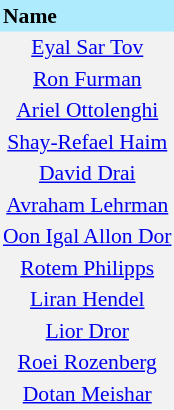<table border=0 cellpadding=2 cellspacing=0  |- bgcolor=#F2F2F2 style="text-align:center; font-size:90%;">
<tr bgcolor=#ADEBFD>
<th align=left>Name</th>
</tr>
<tr>
<td><a href='#'>Eyal Sar Tov</a></td>
</tr>
<tr>
<td><a href='#'>Ron Furman</a></td>
</tr>
<tr>
<td><a href='#'>Ariel Ottolenghi</a></td>
</tr>
<tr>
<td><a href='#'>Shay-Refael Haim</a></td>
</tr>
<tr>
<td><a href='#'>David Drai</a></td>
</tr>
<tr>
<td><a href='#'>Avraham Lehrman</a></td>
</tr>
<tr>
<td><a href='#'>Oon Igal Allon Dor</a></td>
</tr>
<tr>
<td><a href='#'>Rotem Philipps</a></td>
</tr>
<tr>
<td><a href='#'>Liran Hendel</a></td>
</tr>
<tr>
<td><a href='#'>Lior Dror</a></td>
</tr>
<tr>
<td><a href='#'>Roei Rozenberg</a></td>
</tr>
<tr>
<td><a href='#'>Dotan Meishar</a></td>
</tr>
</table>
